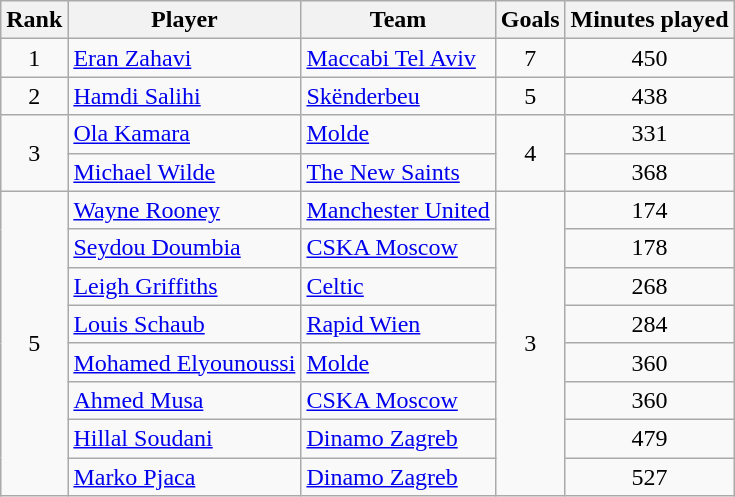<table class="wikitable" style="text-align:center">
<tr>
<th>Rank</th>
<th>Player</th>
<th>Team</th>
<th>Goals</th>
<th>Minutes played</th>
</tr>
<tr>
<td>1</td>
<td align=left> <a href='#'>Eran Zahavi</a></td>
<td align=left> <a href='#'>Maccabi Tel Aviv</a></td>
<td>7</td>
<td>450</td>
</tr>
<tr>
<td>2</td>
<td align=left> <a href='#'>Hamdi Salihi</a></td>
<td align=left> <a href='#'>Skënderbeu</a></td>
<td>5</td>
<td>438</td>
</tr>
<tr>
<td rowspan=2>3</td>
<td align=left> <a href='#'>Ola Kamara</a></td>
<td align=left> <a href='#'>Molde</a></td>
<td rowspan=2>4</td>
<td>331</td>
</tr>
<tr>
<td align=left> <a href='#'>Michael Wilde</a></td>
<td align=left> <a href='#'>The New Saints</a></td>
<td>368</td>
</tr>
<tr>
<td rowspan=8>5</td>
<td align=left> <a href='#'>Wayne Rooney</a></td>
<td align=left> <a href='#'>Manchester United</a></td>
<td rowspan=8>3</td>
<td>174</td>
</tr>
<tr>
<td align=left> <a href='#'>Seydou Doumbia</a></td>
<td align=left> <a href='#'>CSKA Moscow</a></td>
<td>178</td>
</tr>
<tr>
<td align=left> <a href='#'>Leigh Griffiths</a></td>
<td align=left> <a href='#'>Celtic</a></td>
<td>268</td>
</tr>
<tr>
<td align=left> <a href='#'>Louis Schaub</a></td>
<td align=left> <a href='#'>Rapid Wien</a></td>
<td>284</td>
</tr>
<tr>
<td align=left> <a href='#'>Mohamed Elyounoussi</a></td>
<td align=left> <a href='#'>Molde</a></td>
<td>360</td>
</tr>
<tr>
<td align=left> <a href='#'>Ahmed Musa</a></td>
<td align=left> <a href='#'>CSKA Moscow</a></td>
<td>360</td>
</tr>
<tr>
<td align=left> <a href='#'>Hillal Soudani</a></td>
<td align=left> <a href='#'>Dinamo Zagreb</a></td>
<td>479</td>
</tr>
<tr>
<td align=left> <a href='#'>Marko Pjaca</a></td>
<td align=left> <a href='#'>Dinamo Zagreb</a></td>
<td>527</td>
</tr>
</table>
